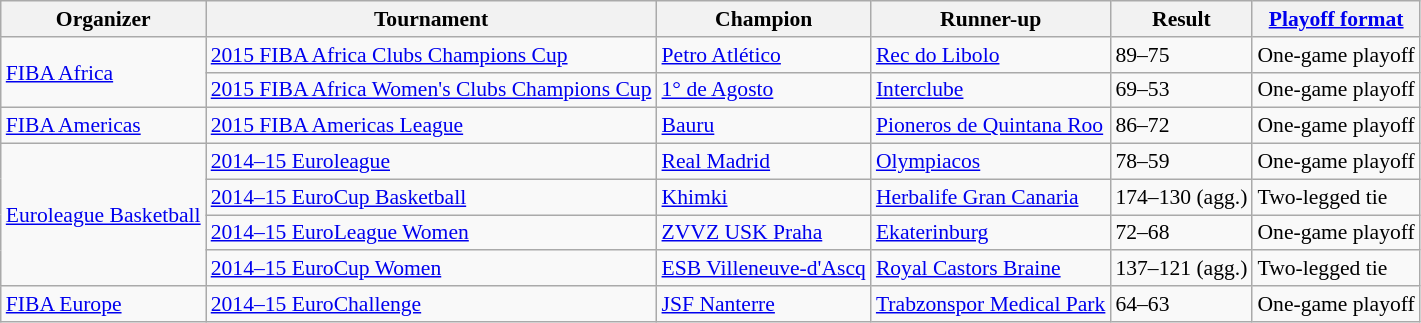<table class=wikitable style="font-size:90%;">
<tr>
<th>Organizer</th>
<th>Tournament</th>
<th><strong>Champion</strong></th>
<th>Runner-up</th>
<th>Result</th>
<th><a href='#'>Playoff format</a></th>
</tr>
<tr>
<td rowspan="2"><a href='#'>FIBA Africa</a></td>
<td><a href='#'>2015 FIBA Africa Clubs Champions Cup</a></td>
<td> <a href='#'>Petro Atlético</a></td>
<td> <a href='#'>Rec do Libolo</a></td>
<td>89–75</td>
<td>One-game playoff</td>
</tr>
<tr>
<td><a href='#'>2015 FIBA Africa Women's Clubs Champions Cup</a></td>
<td> <a href='#'>1° de Agosto</a></td>
<td> <a href='#'>Interclube</a></td>
<td>69–53</td>
<td>One-game playoff</td>
</tr>
<tr>
<td><a href='#'>FIBA Americas</a></td>
<td><a href='#'>2015 FIBA Americas League</a></td>
<td> <a href='#'>Bauru</a></td>
<td> <a href='#'>Pioneros de Quintana Roo</a></td>
<td>86–72</td>
<td>One-game playoff</td>
</tr>
<tr>
<td rowspan="4"><a href='#'>Euroleague Basketball</a></td>
<td><a href='#'>2014–15 Euroleague</a></td>
<td> <a href='#'>Real Madrid</a></td>
<td> <a href='#'>Olympiacos</a></td>
<td>78–59</td>
<td>One-game playoff</td>
</tr>
<tr>
<td><a href='#'>2014–15 EuroCup Basketball</a></td>
<td> <a href='#'>Khimki</a></td>
<td> <a href='#'>Herbalife Gran Canaria</a></td>
<td>174–130 (agg.)</td>
<td>Two-legged tie</td>
</tr>
<tr>
<td><a href='#'>2014–15 EuroLeague Women</a></td>
<td> <a href='#'>ZVVZ USK Praha</a></td>
<td> <a href='#'>Ekaterinburg</a></td>
<td>72–68</td>
<td>One-game playoff</td>
</tr>
<tr>
<td><a href='#'>2014–15 EuroCup Women</a></td>
<td> <a href='#'>ESB Villeneuve-d'Ascq</a></td>
<td> <a href='#'>Royal Castors Braine</a></td>
<td>137–121 (agg.)</td>
<td>Two-legged tie</td>
</tr>
<tr>
<td><a href='#'>FIBA Europe</a></td>
<td><a href='#'>2014–15 EuroChallenge</a></td>
<td> <a href='#'>JSF Nanterre</a></td>
<td> <a href='#'>Trabzonspor Medical Park</a></td>
<td>64–63</td>
<td>One-game playoff</td>
</tr>
</table>
